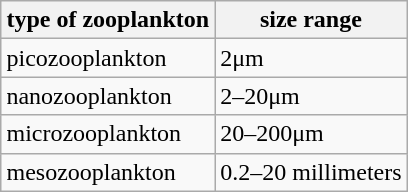<table class="wikitable" style="margin-left: auto; margin-right: auto; border: none;">
<tr>
<th>type of zooplankton</th>
<th>size range</th>
</tr>
<tr>
<td>picozooplankton</td>
<td>2μm</td>
</tr>
<tr>
<td>nanozooplankton</td>
<td>2–20μm</td>
</tr>
<tr>
<td>microzooplankton</td>
<td>20–200μm</td>
</tr>
<tr>
<td>mesozooplankton</td>
<td>0.2–20 millimeters</td>
</tr>
</table>
